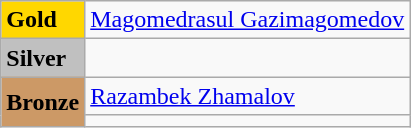<table class="wikitable">
<tr>
<td bgcolor="gold"><strong>Gold</strong></td>
<td> <a href='#'>Magomedrasul Gazimagomedov</a></td>
</tr>
<tr>
<td bgcolor="silver"><strong>Silver</strong></td>
<td></td>
</tr>
<tr>
<td rowspan="2" bgcolor="#cc9966"><strong>Bronze</strong></td>
<td> <a href='#'>Razambek Zhamalov</a></td>
</tr>
<tr>
<td></td>
</tr>
</table>
